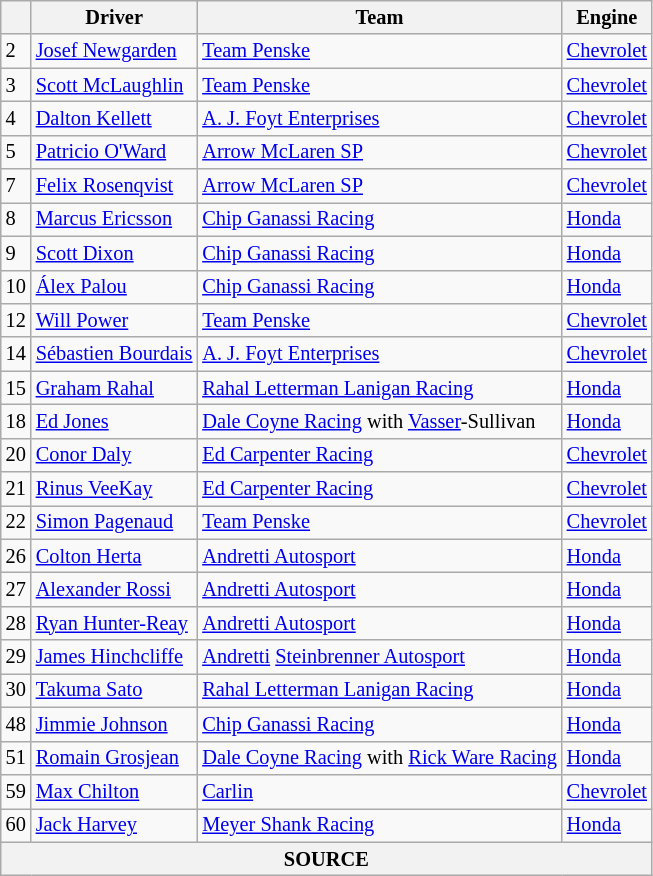<table class="wikitable" style="font-size: 85%;">
<tr>
<th align=center></th>
<th>Driver</th>
<th>Team</th>
<th>Engine</th>
</tr>
<tr>
<td>2</td>
<td> <a href='#'>Josef Newgarden</a> <strong></strong></td>
<td><a href='#'>Team Penske</a></td>
<td><a href='#'>Chevrolet</a></td>
</tr>
<tr>
<td>3</td>
<td> <a href='#'>Scott McLaughlin</a> <strong></strong></td>
<td><a href='#'>Team Penske</a></td>
<td><a href='#'>Chevrolet</a></td>
</tr>
<tr>
<td>4</td>
<td> <a href='#'>Dalton Kellett</a></td>
<td><a href='#'>A. J. Foyt Enterprises</a></td>
<td><a href='#'>Chevrolet</a></td>
</tr>
<tr>
<td>5</td>
<td> <a href='#'>Patricio O'Ward</a></td>
<td><a href='#'>Arrow McLaren SP</a></td>
<td><a href='#'>Chevrolet</a></td>
</tr>
<tr>
<td>7</td>
<td> <a href='#'>Felix Rosenqvist</a></td>
<td><a href='#'>Arrow McLaren SP</a></td>
<td><a href='#'>Chevrolet</a></td>
</tr>
<tr>
<td>8</td>
<td> <a href='#'>Marcus Ericsson</a></td>
<td><a href='#'>Chip Ganassi Racing</a></td>
<td><a href='#'>Honda</a></td>
</tr>
<tr>
<td>9</td>
<td> <a href='#'>Scott Dixon</a></td>
<td><a href='#'>Chip Ganassi Racing</a></td>
<td><a href='#'>Honda</a></td>
</tr>
<tr>
<td>10</td>
<td> <a href='#'>Álex Palou</a></td>
<td><a href='#'>Chip Ganassi Racing</a></td>
<td><a href='#'>Honda</a></td>
</tr>
<tr>
<td>12</td>
<td> <a href='#'>Will Power</a> <strong></strong></td>
<td><a href='#'>Team Penske</a></td>
<td><a href='#'>Chevrolet</a></td>
</tr>
<tr>
<td>14</td>
<td> <a href='#'>Sébastien Bourdais</a> <strong></strong></td>
<td><a href='#'>A. J. Foyt Enterprises</a></td>
<td><a href='#'>Chevrolet</a></td>
</tr>
<tr>
<td>15</td>
<td> <a href='#'>Graham Rahal</a> <strong></strong></td>
<td><a href='#'>Rahal Letterman Lanigan Racing</a></td>
<td><a href='#'>Honda</a></td>
</tr>
<tr>
<td>18</td>
<td> <a href='#'>Ed Jones</a></td>
<td><a href='#'>Dale Coyne Racing</a> with <a href='#'>Vasser</a>-Sullivan</td>
<td><a href='#'>Honda</a></td>
</tr>
<tr>
<td>20</td>
<td> <a href='#'>Conor Daly</a></td>
<td><a href='#'>Ed Carpenter Racing</a></td>
<td><a href='#'>Chevrolet</a></td>
</tr>
<tr>
<td>21</td>
<td> <a href='#'>Rinus VeeKay</a></td>
<td><a href='#'>Ed Carpenter Racing</a></td>
<td><a href='#'>Chevrolet</a></td>
</tr>
<tr>
<td>22</td>
<td> <a href='#'>Simon Pagenaud</a></td>
<td><a href='#'>Team Penske</a></td>
<td><a href='#'>Chevrolet</a></td>
</tr>
<tr>
<td>26</td>
<td> <a href='#'>Colton Herta</a></td>
<td><a href='#'>Andretti Autosport</a></td>
<td><a href='#'>Honda</a></td>
</tr>
<tr>
<td>27</td>
<td> <a href='#'>Alexander Rossi</a></td>
<td><a href='#'>Andretti Autosport</a></td>
<td><a href='#'>Honda</a></td>
</tr>
<tr>
<td>28</td>
<td> <a href='#'>Ryan Hunter-Reay</a></td>
<td><a href='#'>Andretti Autosport</a></td>
<td><a href='#'>Honda</a></td>
</tr>
<tr>
<td>29</td>
<td> <a href='#'>James Hinchcliffe</a> <strong></strong></td>
<td><a href='#'>Andretti</a> <a href='#'>Steinbrenner Autosport</a></td>
<td><a href='#'>Honda</a></td>
</tr>
<tr>
<td>30</td>
<td> <a href='#'>Takuma Sato</a></td>
<td><a href='#'>Rahal Letterman Lanigan Racing</a></td>
<td><a href='#'>Honda</a></td>
</tr>
<tr>
<td>48</td>
<td> <a href='#'>Jimmie Johnson</a> <strong></strong></td>
<td><a href='#'>Chip Ganassi Racing</a></td>
<td><a href='#'>Honda</a></td>
</tr>
<tr>
<td>51</td>
<td> <a href='#'>Romain Grosjean</a> <strong></strong></td>
<td><a href='#'>Dale Coyne Racing</a> with <a href='#'>Rick Ware Racing</a></td>
<td><a href='#'>Honda</a></td>
</tr>
<tr>
<td>59</td>
<td> <a href='#'>Max Chilton</a></td>
<td><a href='#'>Carlin</a></td>
<td><a href='#'>Chevrolet</a></td>
</tr>
<tr>
<td>60</td>
<td> <a href='#'>Jack Harvey</a></td>
<td><a href='#'>Meyer Shank Racing</a></td>
<td><a href='#'>Honda</a></td>
</tr>
<tr>
<th colspan=4>SOURCE </th>
</tr>
</table>
